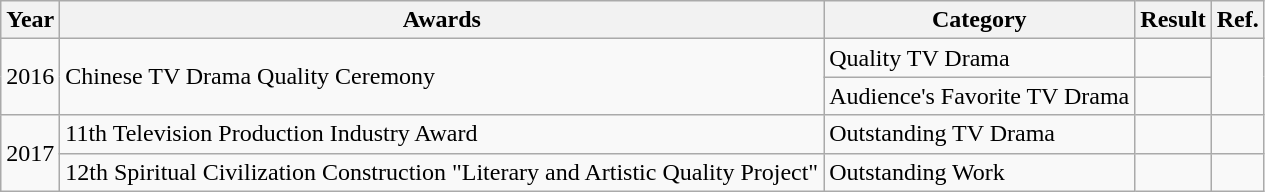<table class="wikitable">
<tr>
<th>Year</th>
<th>Awards</th>
<th>Category</th>
<th>Result</th>
<th>Ref.</th>
</tr>
<tr>
<td rowspan=2>2016</td>
<td rowspan=2>Chinese TV Drama Quality Ceremony</td>
<td>Quality TV Drama</td>
<td></td>
<td rowspan=2></td>
</tr>
<tr>
<td>Audience's Favorite TV Drama</td>
<td></td>
</tr>
<tr>
<td rowspan=2>2017</td>
<td>11th Television Production Industry Award</td>
<td>Outstanding TV Drama</td>
<td></td>
<td></td>
</tr>
<tr>
<td>12th Spiritual Civilization Construction "Literary and Artistic Quality Project"</td>
<td>Outstanding Work</td>
<td></td>
<td></td>
</tr>
</table>
